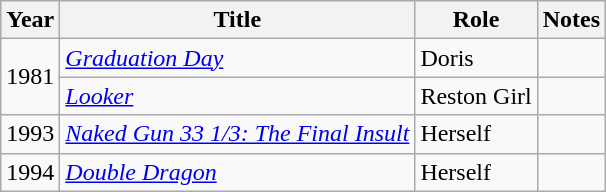<table class="wikitable sortable">
<tr>
<th>Year</th>
<th>Title</th>
<th>Role</th>
<th class="unsortable">Notes</th>
</tr>
<tr>
<td rowspan="2">1981</td>
<td><em><a href='#'>Graduation Day</a></em></td>
<td>Doris</td>
<td></td>
</tr>
<tr>
<td><em><a href='#'>Looker</a></em></td>
<td>Reston Girl</td>
<td></td>
</tr>
<tr>
<td rowspan="1">1993</td>
<td><em><a href='#'>Naked Gun 33 1/3: The Final Insult</a></em></td>
<td>Herself</td>
<td></td>
</tr>
<tr>
<td>1994</td>
<td><a href='#'><em>Double Dragon</em></a></td>
<td>Herself</td>
</tr>
</table>
